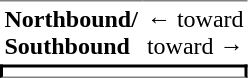<table border="0" cellspacing="0" cellpadding="3">
<tr>
<td style="border-top:solid 1px gray"><strong>Northbound/<br>Southbound</strong></td>
<td style="border-top:solid 1px gray">←  toward  <br>  toward   →</td>
</tr>
<tr>
<td colspan="2" style="border-top:solid 2px black;border-right:solid 2px black;border-left:solid 2px black;border-bottom:solid 1px gray;text-align:center"></td>
</tr>
</table>
